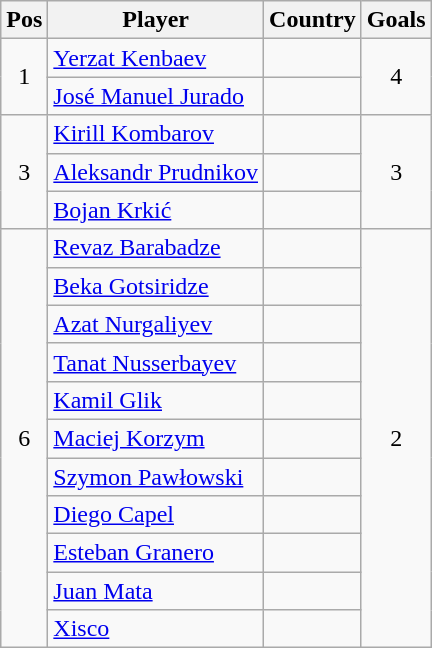<table class="wikitable" style="text-align: left;">
<tr>
<th>Pos</th>
<th>Player</th>
<th>Country</th>
<th>Goals</th>
</tr>
<tr>
<td rowspan="2" align=center>1</td>
<td><a href='#'>Yerzat Kenbaev</a></td>
<td></td>
<td rowspan="2" align=center>4</td>
</tr>
<tr>
<td><a href='#'>José Manuel Jurado</a></td>
<td></td>
</tr>
<tr>
<td rowspan="3" align=center>3</td>
<td><a href='#'>Kirill Kombarov</a></td>
<td></td>
<td rowspan="3" align=center>3</td>
</tr>
<tr>
<td><a href='#'>Aleksandr Prudnikov</a></td>
<td></td>
</tr>
<tr>
<td><a href='#'>Bojan Krkić</a></td>
<td></td>
</tr>
<tr>
<td rowspan="11" align=center>6</td>
<td><a href='#'>Revaz Barabadze</a></td>
<td></td>
<td rowspan="11" align=center>2</td>
</tr>
<tr>
<td><a href='#'>Beka Gotsiridze</a></td>
<td></td>
</tr>
<tr>
<td><a href='#'>Azat Nurgaliyev</a></td>
<td></td>
</tr>
<tr>
<td><a href='#'>Tanat Nusserbayev</a></td>
<td></td>
</tr>
<tr>
<td><a href='#'>Kamil Glik</a></td>
<td></td>
</tr>
<tr>
<td><a href='#'>Maciej Korzym</a></td>
<td></td>
</tr>
<tr>
<td><a href='#'>Szymon Pawłowski</a></td>
<td></td>
</tr>
<tr>
<td><a href='#'>Diego Capel</a></td>
<td></td>
</tr>
<tr>
<td><a href='#'>Esteban Granero</a></td>
<td></td>
</tr>
<tr>
<td><a href='#'>Juan Mata</a></td>
<td></td>
</tr>
<tr>
<td><a href='#'>Xisco</a></td>
<td></td>
</tr>
</table>
